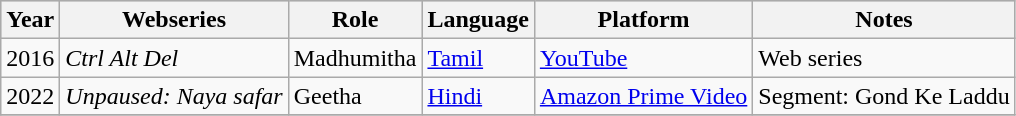<table class="wikitable sortable">
<tr style="background:#ccc; text-align:center;">
<th>Year</th>
<th>Webseries</th>
<th>Role</th>
<th>Language</th>
<th>Platform</th>
<th>Notes</th>
</tr>
<tr>
<td>2016</td>
<td><em>Ctrl Alt Del</em></td>
<td>Madhumitha</td>
<td><a href='#'>Tamil</a></td>
<td><a href='#'>YouTube</a></td>
<td>Web series</td>
</tr>
<tr>
<td>2022</td>
<td><em>Unpaused: Naya safar</em></td>
<td>Geetha</td>
<td><a href='#'>Hindi</a></td>
<td><a href='#'>Amazon Prime Video</a></td>
<td>Segment: Gond Ke Laddu</td>
</tr>
<tr>
</tr>
</table>
